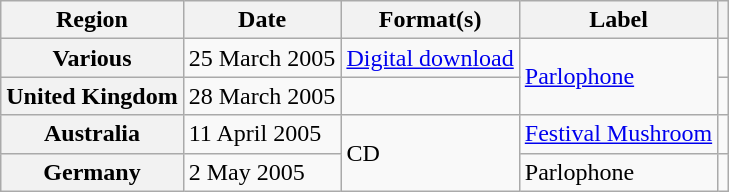<table class="wikitable plainrowheaders">
<tr>
<th scope="col">Region</th>
<th scope="col">Date</th>
<th scope="col">Format(s)</th>
<th scope="col">Label</th>
<th scope="col"></th>
</tr>
<tr>
<th scope="row">Various</th>
<td>25 March 2005</td>
<td><a href='#'>Digital download</a></td>
<td rowspan="2"><a href='#'>Parlophone</a></td>
<td></td>
</tr>
<tr>
<th scope="row">United Kingdom</th>
<td>28 March 2005</td>
<td></td>
<td></td>
</tr>
<tr>
<th scope="row">Australia</th>
<td>11 April 2005</td>
<td rowspan="2">CD</td>
<td><a href='#'>Festival Mushroom</a></td>
<td></td>
</tr>
<tr>
<th scope="row">Germany</th>
<td>2 May 2005</td>
<td>Parlophone</td>
<td></td>
</tr>
</table>
